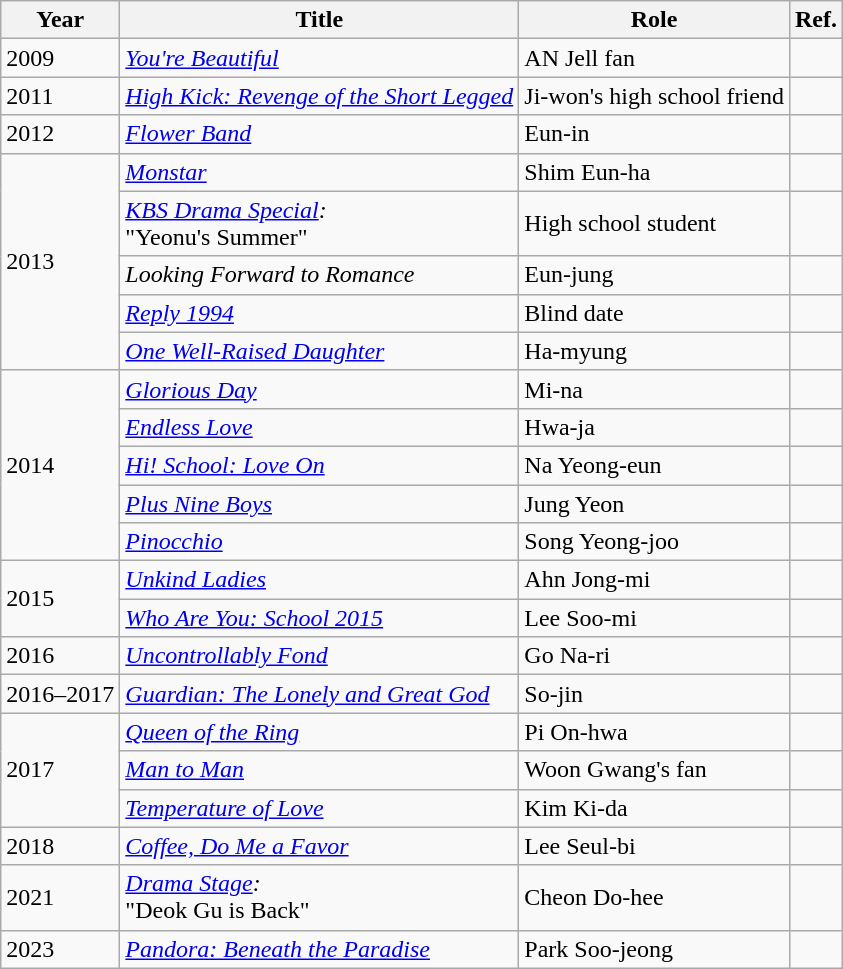<table class="wikitable">
<tr>
<th>Year</th>
<th>Title</th>
<th>Role</th>
<th>Ref.</th>
</tr>
<tr>
<td>2009</td>
<td><em><a href='#'>You're Beautiful</a></em></td>
<td>AN Jell fan</td>
<td></td>
</tr>
<tr>
<td>2011</td>
<td><em><a href='#'>High Kick: Revenge of the Short Legged</a></em></td>
<td>Ji-won's high school friend</td>
<td></td>
</tr>
<tr>
<td>2012</td>
<td><em><a href='#'>Flower Band</a></em></td>
<td>Eun-in</td>
<td></td>
</tr>
<tr>
<td rowspan="5">2013</td>
<td><em><a href='#'>Monstar</a></em></td>
<td>Shim Eun-ha</td>
<td></td>
</tr>
<tr>
<td><em><a href='#'>KBS Drama Special</a>:</em><br>"Yeonu's Summer"</td>
<td>High school student</td>
<td></td>
</tr>
<tr>
<td><em>Looking Forward to Romance</em></td>
<td>Eun-jung</td>
<td></td>
</tr>
<tr>
<td><em><a href='#'>Reply 1994</a></em></td>
<td>Blind date</td>
<td></td>
</tr>
<tr>
<td><em><a href='#'>One Well-Raised Daughter</a></em></td>
<td>Ha-myung</td>
<td></td>
</tr>
<tr>
<td rowspan="5">2014</td>
<td><em><a href='#'>Glorious Day</a></em></td>
<td>Mi-na</td>
<td></td>
</tr>
<tr>
<td><em><a href='#'>Endless Love</a></em></td>
<td>Hwa-ja</td>
<td></td>
</tr>
<tr>
<td><em><a href='#'>Hi! School: Love On</a></em></td>
<td>Na Yeong-eun</td>
<td></td>
</tr>
<tr>
<td><em><a href='#'>Plus Nine Boys</a></em></td>
<td>Jung Yeon</td>
<td></td>
</tr>
<tr>
<td><em><a href='#'>Pinocchio</a></em></td>
<td>Song Yeong-joo</td>
<td></td>
</tr>
<tr>
<td rowspan="2">2015</td>
<td><em><a href='#'>Unkind Ladies</a></em></td>
<td>Ahn Jong-mi</td>
<td></td>
</tr>
<tr>
<td><em><a href='#'>Who Are You: School 2015</a></em></td>
<td>Lee Soo-mi</td>
<td></td>
</tr>
<tr>
<td>2016</td>
<td><em><a href='#'>Uncontrollably Fond</a></em></td>
<td>Go Na-ri</td>
<td></td>
</tr>
<tr>
<td>2016–2017</td>
<td><em><a href='#'>Guardian: The Lonely and Great God</a></em></td>
<td>So-jin</td>
<td></td>
</tr>
<tr>
<td rowspan="3">2017</td>
<td><em><a href='#'>Queen of the Ring</a></em></td>
<td>Pi On-hwa</td>
<td></td>
</tr>
<tr>
<td><em><a href='#'>Man to Man</a></em></td>
<td>Woon Gwang's fan</td>
<td></td>
</tr>
<tr>
<td><em><a href='#'>Temperature of Love</a></em></td>
<td>Kim Ki-da</td>
<td></td>
</tr>
<tr>
<td>2018</td>
<td><em><a href='#'>Coffee, Do Me a Favor</a></em></td>
<td>Lee Seul-bi</td>
<td></td>
</tr>
<tr>
<td>2021</td>
<td><em><a href='#'>Drama Stage</a>:</em><br>"Deok Gu is Back"</td>
<td>Cheon Do-hee</td>
<td></td>
</tr>
<tr>
<td>2023</td>
<td><em><a href='#'>Pandora: Beneath the Paradise</a></em></td>
<td>Park Soo-jeong</td>
<td></td>
</tr>
</table>
